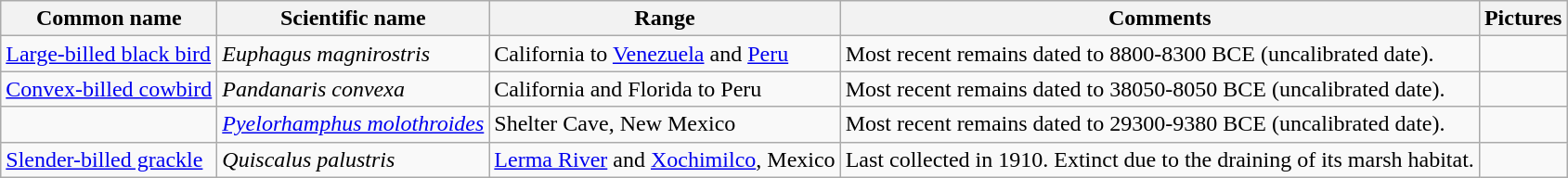<table class="wikitable sortable">
<tr>
<th>Common name</th>
<th>Scientific name</th>
<th>Range</th>
<th class="unsortable">Comments</th>
<th>Pictures</th>
</tr>
<tr>
<td><a href='#'>Large-billed black bird</a></td>
<td><em>Euphagus magnirostris</em></td>
<td>California to <a href='#'>Venezuela</a> and <a href='#'>Peru</a></td>
<td>Most recent remains dated to 8800-8300 BCE (uncalibrated date).</td>
<td></td>
</tr>
<tr>
<td><a href='#'>Convex-billed cowbird</a></td>
<td><em>Pandanaris convexa</em></td>
<td>California and Florida to Peru</td>
<td>Most recent remains dated to 38050-8050 BCE (uncalibrated date).</td>
<td></td>
</tr>
<tr>
<td></td>
<td><em><a href='#'>Pyelorhamphus molothroides</a></em></td>
<td>Shelter Cave, New Mexico</td>
<td>Most recent remains dated to 29300-9380 BCE (uncalibrated date).</td>
<td></td>
</tr>
<tr>
<td><a href='#'>Slender-billed grackle</a></td>
<td><em>Quiscalus palustris</em></td>
<td><a href='#'>Lerma River</a> and <a href='#'>Xochimilco</a>, Mexico</td>
<td>Last collected in 1910. Extinct due to the draining of its marsh habitat.</td>
<td></td>
</tr>
</table>
